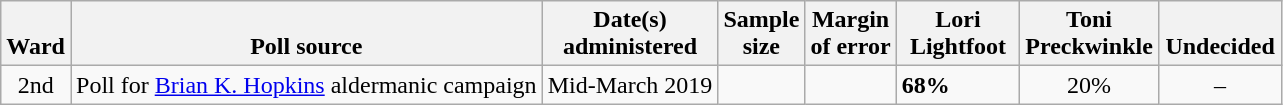<table class="wikitable">
<tr valign=bottom>
<th>Ward</th>
<th>Poll source</th>
<th>Date(s)<br>administered</th>
<th>Sample<br>size</th>
<th>Margin<br>of error</th>
<th style="width:75px;">Lori<br>Lightfoot</th>
<th style="width:75px;">Toni<br>Preckwinkle</th>
<th style="width:75px;">Undecided</th>
</tr>
<tr>
<td align=center>2nd</td>
<td>Poll for <a href='#'>Brian K. Hopkins</a> aldermanic campaign</td>
<td align=center>Mid-March 2019</td>
<td align=center></td>
<td align=center></td>
<td><strong>68%</strong></td>
<td align=center>20%</td>
<td align=center>–</td>
</tr>
</table>
